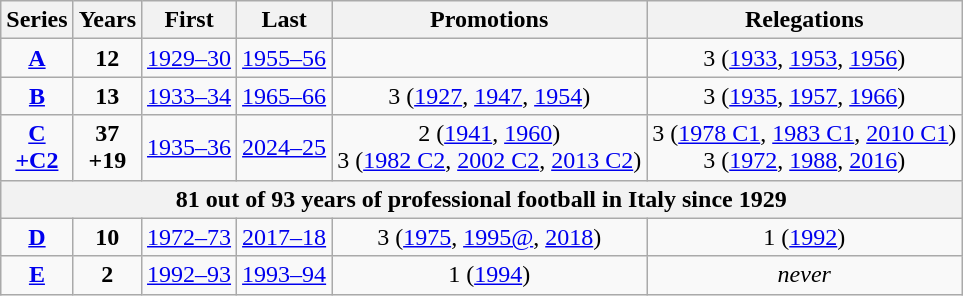<table class="wikitable sortable" style="font-size:100%; text-align: center;">
<tr>
<th>Series</th>
<th>Years</th>
<th>First</th>
<th>Last</th>
<th>Promotions</th>
<th>Relegations</th>
</tr>
<tr>
<td align="center"><strong><a href='#'>A</a></strong></td>
<td><strong>12</strong></td>
<td><a href='#'>1929–30</a></td>
<td><a href='#'>1955–56</a></td>
<td></td>
<td> 3 (<a href='#'>1933</a>, <a href='#'>1953</a>, <a href='#'>1956</a>)</td>
</tr>
<tr>
<td align="center"><strong><a href='#'>B</a></strong></td>
<td><strong>13</strong></td>
<td><a href='#'>1933–34</a></td>
<td><a href='#'>1965–66</a></td>
<td> 3 (<a href='#'>1927</a>, <a href='#'>1947</a>, <a href='#'>1954</a>)</td>
<td> 3 (<a href='#'>1935</a>, <a href='#'>1957</a>, <a href='#'>1966</a>)</td>
</tr>
<tr>
<td align="center"><strong><a href='#'>C</a></strong><br><strong><a href='#'>+C2</a></strong></td>
<td><strong>37</strong><br><strong>+19</strong></td>
<td><a href='#'>1935–36</a></td>
<td><a href='#'>2024–25</a></td>
<td> 2 (<a href='#'>1941</a>, <a href='#'>1960</a>)<br> 3 (<a href='#'>1982 C2</a>, <a href='#'>2002 C2</a>, <a href='#'>2013 C2</a>)</td>
<td> 3 (<a href='#'>1978 C1</a>, <a href='#'>1983 C1</a>, <a href='#'>2010 C1</a>)<br>  3 (<a href='#'>1972</a>, <a href='#'>1988</a>, <a href='#'>2016</a>)</td>
</tr>
<tr>
<th colspan="6">81 out of 93 years of professional football in Italy since 1929</th>
</tr>
<tr>
<td align="center"><strong><a href='#'>D</a></strong></td>
<td><strong>10</strong></td>
<td><a href='#'>1972–73</a></td>
<td><a href='#'>2017–18</a></td>
<td> 3 (<a href='#'>1975</a>, <a href='#'>1995@</a>, <a href='#'>2018</a>)</td>
<td> 1 (<a href='#'>1992</a>)</td>
</tr>
<tr>
<td align="center"><strong><a href='#'>E</a></strong></td>
<td><strong>2</strong></td>
<td><a href='#'>1992–93</a></td>
<td><a href='#'>1993–94</a></td>
<td> 1 (<a href='#'>1994</a>)</td>
<td><em>never</em></td>
</tr>
</table>
